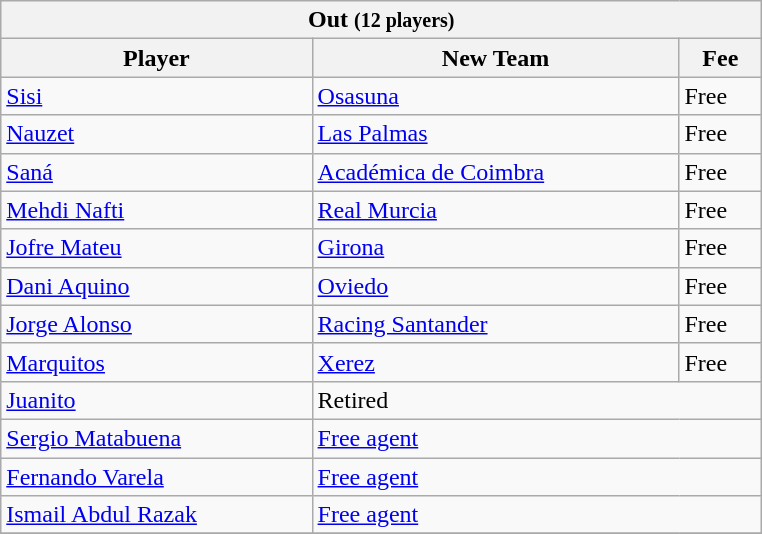<table class="wikitable collapsible collapsed">
<tr>
<th colspan="3" width="500"> <strong>Out</strong> <small>(12 players)</small></th>
</tr>
<tr>
<th>Player</th>
<th>New Team</th>
<th>Fee</th>
</tr>
<tr>
<td> <a href='#'>Sisi</a></td>
<td> <a href='#'>Osasuna</a></td>
<td>Free</td>
</tr>
<tr>
<td> <a href='#'>Nauzet</a></td>
<td> <a href='#'>Las Palmas</a></td>
<td>Free</td>
</tr>
<tr>
<td> <a href='#'>Saná</a></td>
<td> <a href='#'>Académica de Coimbra</a></td>
<td>Free</td>
</tr>
<tr>
<td> <a href='#'>Mehdi Nafti</a></td>
<td> <a href='#'>Real Murcia</a></td>
<td>Free</td>
</tr>
<tr>
<td> <a href='#'>Jofre Mateu</a></td>
<td> <a href='#'>Girona</a></td>
<td>Free</td>
</tr>
<tr>
<td> <a href='#'>Dani Aquino</a></td>
<td> <a href='#'>Oviedo</a></td>
<td>Free</td>
</tr>
<tr>
<td> <a href='#'>Jorge Alonso</a></td>
<td> <a href='#'>Racing Santander</a></td>
<td>Free</td>
</tr>
<tr>
<td> <a href='#'>Marquitos</a></td>
<td> <a href='#'>Xerez</a></td>
<td>Free</td>
</tr>
<tr>
<td> <a href='#'>Juanito</a></td>
<td colspan="2">Retired</td>
</tr>
<tr>
<td> <a href='#'>Sergio Matabuena</a></td>
<td colspan="2"><a href='#'>Free agent</a></td>
</tr>
<tr>
<td> <a href='#'>Fernando Varela</a></td>
<td colspan="2"><a href='#'>Free agent</a></td>
</tr>
<tr>
<td> <a href='#'>Ismail Abdul Razak</a></td>
<td colspan="2"><a href='#'>Free agent</a></td>
</tr>
<tr>
</tr>
</table>
